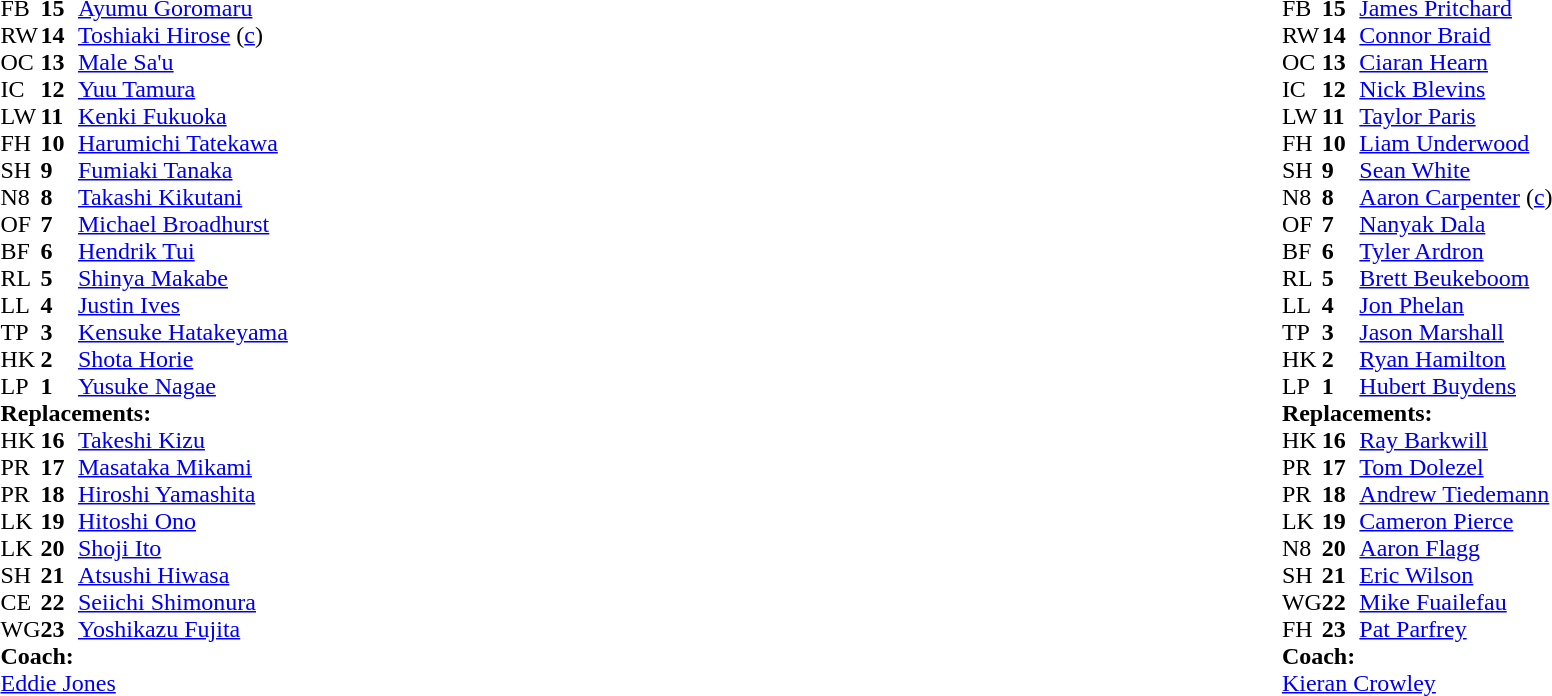<table width="100%">
<tr>
<td valign="top" width="50%"><br><table style="font-size: 100%" cellspacing="0" cellpadding="0">
<tr>
<th width="25"></th>
<th width="25"></th>
</tr>
<tr>
<td>FB</td>
<td><strong>15</strong></td>
<td><a href='#'>Ayumu Goromaru</a></td>
</tr>
<tr>
<td>RW</td>
<td><strong>14</strong></td>
<td><a href='#'>Toshiaki Hirose</a> (<a href='#'>c</a>)</td>
</tr>
<tr>
<td>OC</td>
<td><strong>13</strong></td>
<td><a href='#'>Male Sa'u</a></td>
</tr>
<tr>
<td>IC</td>
<td><strong>12</strong></td>
<td><a href='#'>Yuu Tamura</a></td>
</tr>
<tr>
<td>LW</td>
<td><strong>11</strong></td>
<td><a href='#'>Kenki Fukuoka</a></td>
<td></td>
<td></td>
</tr>
<tr>
<td>FH</td>
<td><strong>10</strong></td>
<td><a href='#'>Harumichi Tatekawa</a></td>
</tr>
<tr>
<td>SH</td>
<td><strong>9</strong></td>
<td><a href='#'>Fumiaki Tanaka</a></td>
<td></td>
<td></td>
</tr>
<tr>
<td>N8</td>
<td><strong>8</strong></td>
<td><a href='#'>Takashi Kikutani</a></td>
</tr>
<tr>
<td>OF</td>
<td><strong>7</strong></td>
<td><a href='#'>Michael Broadhurst</a></td>
</tr>
<tr>
<td>BF</td>
<td><strong>6</strong></td>
<td><a href='#'>Hendrik Tui</a></td>
</tr>
<tr>
<td>RL</td>
<td><strong>5</strong></td>
<td><a href='#'>Shinya Makabe</a></td>
<td></td>
<td></td>
</tr>
<tr>
<td>LL</td>
<td><strong>4</strong></td>
<td><a href='#'>Justin Ives</a></td>
<td></td>
<td></td>
</tr>
<tr>
<td>TP</td>
<td><strong>3</strong></td>
<td><a href='#'>Kensuke Hatakeyama</a></td>
<td></td>
<td></td>
</tr>
<tr>
<td>HK</td>
<td><strong>2</strong></td>
<td><a href='#'>Shota Horie</a></td>
<td></td>
<td></td>
</tr>
<tr>
<td>LP</td>
<td><strong>1</strong></td>
<td><a href='#'>Yusuke Nagae</a></td>
<td></td>
<td></td>
</tr>
<tr>
<td colspan=3><strong>Replacements:</strong></td>
</tr>
<tr>
<td>HK</td>
<td><strong>16</strong></td>
<td><a href='#'>Takeshi Kizu</a></td>
<td></td>
<td></td>
</tr>
<tr>
<td>PR</td>
<td><strong>17</strong></td>
<td><a href='#'>Masataka Mikami</a></td>
<td></td>
<td></td>
</tr>
<tr>
<td>PR</td>
<td><strong>18</strong></td>
<td><a href='#'>Hiroshi Yamashita</a></td>
<td></td>
<td></td>
</tr>
<tr>
<td>LK</td>
<td><strong>19</strong></td>
<td><a href='#'>Hitoshi Ono</a></td>
<td></td>
<td></td>
</tr>
<tr>
<td>LK</td>
<td><strong>20</strong></td>
<td><a href='#'>Shoji Ito</a></td>
<td></td>
<td></td>
</tr>
<tr>
<td>SH</td>
<td><strong>21</strong></td>
<td><a href='#'>Atsushi Hiwasa</a></td>
<td></td>
<td></td>
</tr>
<tr>
<td>CE</td>
<td><strong>22</strong></td>
<td><a href='#'>Seiichi Shimonura</a></td>
</tr>
<tr>
<td>WG</td>
<td><strong>23</strong></td>
<td><a href='#'>Yoshikazu Fujita</a></td>
<td></td>
<td></td>
</tr>
<tr>
<td colspan=3><strong>Coach:</strong></td>
</tr>
<tr>
<td colspan="4"> <a href='#'>Eddie Jones</a></td>
</tr>
</table>
</td>
<td valign="top" width="50%"><br><table style="font-size: 100%" cellspacing="0" cellpadding="0" align="center">
<tr>
<th width="25"></th>
<th width="25"></th>
</tr>
<tr>
<td>FB</td>
<td><strong>15</strong></td>
<td><a href='#'>James Pritchard</a></td>
</tr>
<tr>
<td>RW</td>
<td><strong>14</strong></td>
<td><a href='#'>Connor Braid</a></td>
</tr>
<tr>
<td>OC</td>
<td><strong>13</strong></td>
<td><a href='#'>Ciaran Hearn</a></td>
</tr>
<tr>
<td>IC</td>
<td><strong>12</strong></td>
<td><a href='#'>Nick Blevins</a></td>
</tr>
<tr>
<td>LW</td>
<td><strong>11</strong></td>
<td><a href='#'>Taylor Paris</a></td>
<td></td>
<td></td>
</tr>
<tr>
<td>FH</td>
<td><strong>10</strong></td>
<td><a href='#'>Liam Underwood</a></td>
<td></td>
<td></td>
</tr>
<tr>
<td>SH</td>
<td><strong>9</strong></td>
<td><a href='#'>Sean White</a></td>
</tr>
<tr>
<td>N8</td>
<td><strong>8</strong></td>
<td><a href='#'>Aaron Carpenter</a> (<a href='#'>c</a>)</td>
<td></td>
<td></td>
</tr>
<tr>
<td>OF</td>
<td><strong>7</strong></td>
<td><a href='#'>Nanyak Dala</a></td>
</tr>
<tr>
<td>BF</td>
<td><strong>6</strong></td>
<td><a href='#'>Tyler Ardron</a></td>
</tr>
<tr>
<td>RL</td>
<td><strong>5</strong></td>
<td><a href='#'>Brett Beukeboom</a></td>
</tr>
<tr>
<td>LL</td>
<td><strong>4</strong></td>
<td><a href='#'>Jon Phelan</a></td>
<td></td>
<td></td>
</tr>
<tr>
<td>TP</td>
<td><strong>3</strong></td>
<td><a href='#'>Jason Marshall</a></td>
<td></td>
<td></td>
</tr>
<tr>
<td>HK</td>
<td><strong>2</strong></td>
<td><a href='#'>Ryan Hamilton</a></td>
<td></td>
<td></td>
</tr>
<tr>
<td>LP</td>
<td><strong>1</strong></td>
<td><a href='#'>Hubert Buydens</a></td>
<td></td>
<td></td>
</tr>
<tr>
<td colspan=3><strong>Replacements:</strong></td>
</tr>
<tr>
<td>HK</td>
<td><strong>16</strong></td>
<td><a href='#'>Ray Barkwill</a></td>
<td></td>
<td></td>
</tr>
<tr>
<td>PR</td>
<td><strong>17</strong></td>
<td><a href='#'>Tom Dolezel</a></td>
<td></td>
<td></td>
</tr>
<tr>
<td>PR</td>
<td><strong>18</strong></td>
<td><a href='#'>Andrew Tiedemann</a></td>
<td></td>
<td></td>
</tr>
<tr>
<td>LK</td>
<td><strong>19</strong></td>
<td><a href='#'>Cameron Pierce</a></td>
<td></td>
<td></td>
</tr>
<tr>
<td>N8</td>
<td><strong>20</strong></td>
<td><a href='#'>Aaron Flagg</a></td>
<td></td>
<td></td>
</tr>
<tr>
<td>SH</td>
<td><strong>21</strong></td>
<td><a href='#'>Eric Wilson</a></td>
</tr>
<tr>
<td>WG</td>
<td><strong>22</strong></td>
<td><a href='#'>Mike Fuailefau</a></td>
<td></td>
<td></td>
</tr>
<tr>
<td>FH</td>
<td><strong>23</strong></td>
<td><a href='#'>Pat Parfrey</a></td>
<td></td>
<td></td>
</tr>
<tr>
<td colspan=3><strong>Coach:</strong></td>
</tr>
<tr>
<td colspan="4"> <a href='#'>Kieran Crowley</a></td>
</tr>
</table>
</td>
</tr>
</table>
